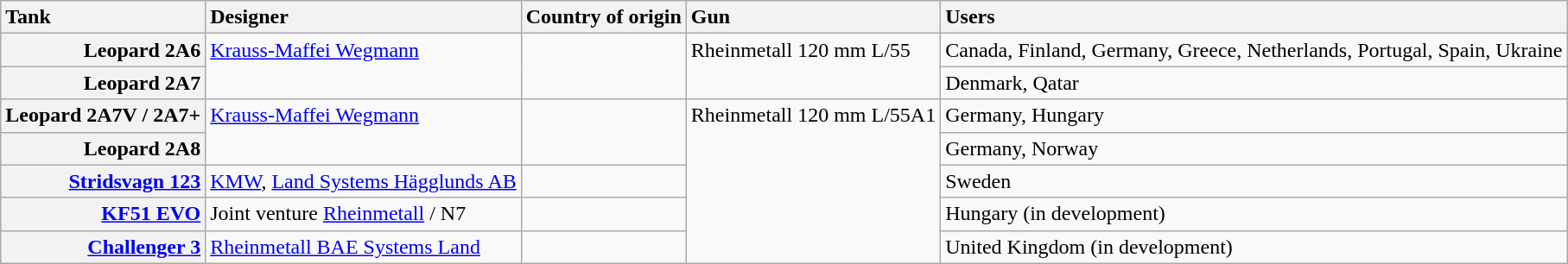<table class="wikitable" style="border-collapse:collapse; text-align:left;" summary="L/55 gun employment">
<tr style="vertical-align:bottom; border-bottom:1px solid #999;">
<th style="text-align:left;">Tank</th>
<th style="text-align:left;">Designer</th>
<th style="text-align:left;">Country of origin</th>
<th style="text-align:left;">Gun</th>
<th style="text-align:left;">Users</th>
</tr>
<tr style="vertical-align:top; ">
<th style="text-align:right;">Leopard 2A6</th>
<td rowspan="2"><a href='#'>Krauss-Maffei Wegmann</a></td>
<td rowspan="2"></td>
<td rowspan="2">Rheinmetall 120 mm L/55</td>
<td>Canada, Finland, Germany, Greece, Netherlands, Portugal, Spain, Ukraine</td>
</tr>
<tr style="vertical-align:top; ">
<th style="text-align:right;">Leopard 2A7</th>
<td>Denmark, Qatar</td>
</tr>
<tr style="vertical-align:top; ">
<th style="text-align:right;">Leopard 2A7V / 2A7+</th>
<td rowspan="2"><a href='#'>Krauss-Maffei Wegmann</a></td>
<td rowspan="2"></td>
<td rowspan="5">Rheinmetall 120 mm L/55A1</td>
<td>Germany, Hungary </td>
</tr>
<tr style="vertical-align:top; ">
<th style="text-align:right;">Leopard 2A8</th>
<td>Germany, Norway </td>
</tr>
<tr style="vertical-align:top; ">
<th style="text-align:right;"><a href='#'>Stridsvagn 123</a></th>
<td><a href='#'>KMW</a>, <a href='#'>Land Systems Hägglunds AB</a></td>
<td></td>
<td>Sweden </td>
</tr>
<tr style="vertical-align:top; ">
<th style="text-align:right;"><a href='#'>KF51 EVO</a></th>
<td>Joint venture <a href='#'>Rheinmetall</a> / N7</td>
<td></td>
<td>Hungary (in development)</td>
</tr>
<tr style="vertical-align:top; ">
<th style="text-align:right;"><a href='#'>Challenger 3</a></th>
<td><a href='#'>Rheinmetall BAE Systems Land</a></td>
<td></td>
<td>United Kingdom (in development)</td>
</tr>
</table>
